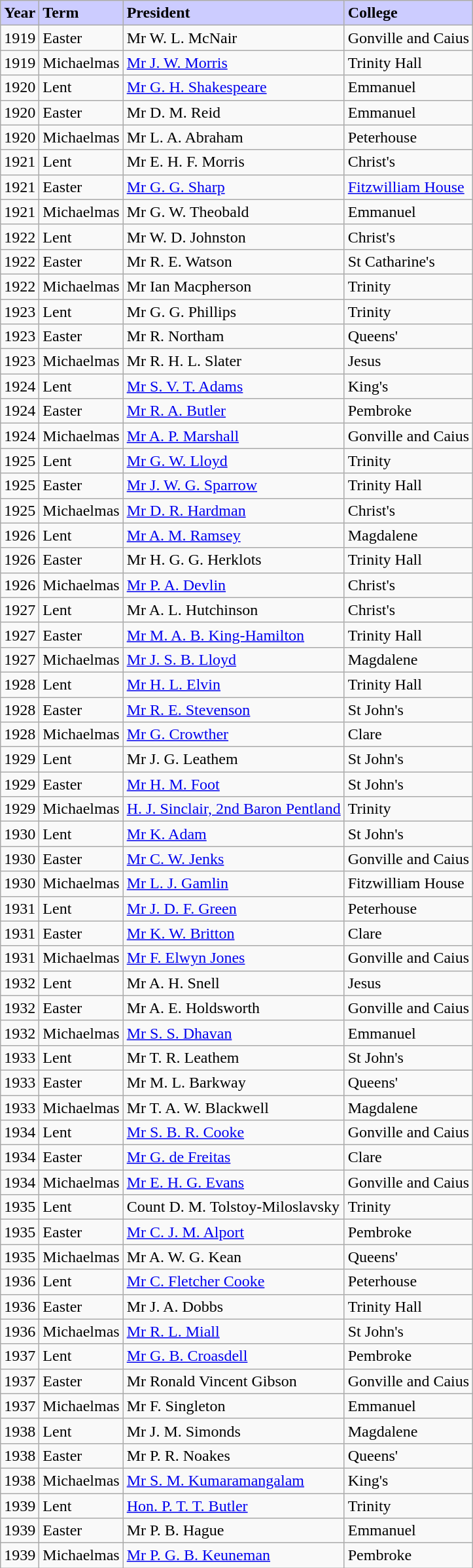<table class="wikitable">
<tr bgcolor="#ccccff">
<td><strong>Year</strong></td>
<td><strong>Term</strong></td>
<td><strong>President</strong></td>
<td><strong>College</strong></td>
</tr>
<tr>
<td>1919</td>
<td>Easter</td>
<td>Mr W. L. McNair</td>
<td>Gonville and Caius</td>
</tr>
<tr>
<td>1919</td>
<td>Michaelmas</td>
<td><a href='#'>Mr J. W. Morris</a></td>
<td>Trinity Hall</td>
</tr>
<tr>
<td>1920</td>
<td>Lent</td>
<td><a href='#'>Mr G. H. Shakespeare</a></td>
<td>Emmanuel</td>
</tr>
<tr>
<td>1920</td>
<td>Easter</td>
<td>Mr D. M. Reid</td>
<td>Emmanuel</td>
</tr>
<tr>
<td>1920</td>
<td>Michaelmas</td>
<td>Mr L. A. Abraham</td>
<td>Peterhouse</td>
</tr>
<tr>
<td>1921</td>
<td>Lent</td>
<td>Mr E. H. F. Morris</td>
<td>Christ's</td>
</tr>
<tr>
<td>1921</td>
<td>Easter</td>
<td><a href='#'>Mr G. G. Sharp</a></td>
<td><a href='#'>Fitzwilliam House</a></td>
</tr>
<tr>
<td>1921</td>
<td>Michaelmas</td>
<td>Mr G. W. Theobald</td>
<td>Emmanuel</td>
</tr>
<tr>
<td>1922</td>
<td>Lent</td>
<td>Mr W. D. Johnston</td>
<td>Christ's</td>
</tr>
<tr>
<td>1922</td>
<td>Easter</td>
<td>Mr R. E. Watson</td>
<td>St Catharine's</td>
</tr>
<tr>
<td>1922</td>
<td>Michaelmas</td>
<td>Mr Ian Macpherson</td>
<td>Trinity</td>
</tr>
<tr>
<td>1923</td>
<td>Lent</td>
<td>Mr G. G. Phillips</td>
<td>Trinity</td>
</tr>
<tr>
<td>1923</td>
<td>Easter</td>
<td>Mr R. Northam</td>
<td>Queens'</td>
</tr>
<tr>
<td>1923</td>
<td>Michaelmas</td>
<td>Mr R. H. L. Slater</td>
<td>Jesus</td>
</tr>
<tr>
<td>1924</td>
<td>Lent</td>
<td><a href='#'>Mr S. V. T. Adams</a></td>
<td>King's</td>
</tr>
<tr>
<td>1924</td>
<td>Easter</td>
<td><a href='#'>Mr R. A. Butler</a></td>
<td>Pembroke</td>
</tr>
<tr>
<td>1924</td>
<td>Michaelmas</td>
<td><a href='#'>Mr A. P. Marshall</a></td>
<td>Gonville and Caius</td>
</tr>
<tr>
<td>1925</td>
<td>Lent</td>
<td><a href='#'>Mr G. W. Lloyd</a></td>
<td>Trinity</td>
</tr>
<tr>
<td>1925</td>
<td>Easter</td>
<td><a href='#'>Mr J. W. G. Sparrow</a></td>
<td>Trinity Hall</td>
</tr>
<tr>
<td>1925</td>
<td>Michaelmas</td>
<td><a href='#'>Mr D. R. Hardman</a></td>
<td>Christ's</td>
</tr>
<tr>
<td>1926</td>
<td>Lent</td>
<td><a href='#'>Mr A. M. Ramsey</a></td>
<td>Magdalene</td>
</tr>
<tr>
<td>1926</td>
<td>Easter</td>
<td>Mr H. G. G. Herklots</td>
<td>Trinity Hall</td>
</tr>
<tr>
<td>1926</td>
<td>Michaelmas</td>
<td><a href='#'>Mr P. A. Devlin</a></td>
<td>Christ's</td>
</tr>
<tr>
<td>1927</td>
<td>Lent</td>
<td>Mr A. L. Hutchinson</td>
<td>Christ's</td>
</tr>
<tr>
<td>1927</td>
<td>Easter</td>
<td><a href='#'>Mr M. A. B. King-Hamilton</a></td>
<td>Trinity Hall</td>
</tr>
<tr>
<td>1927</td>
<td>Michaelmas</td>
<td><a href='#'>Mr J. S. B. Lloyd</a></td>
<td>Magdalene</td>
</tr>
<tr>
<td>1928</td>
<td>Lent</td>
<td><a href='#'>Mr H. L. Elvin</a></td>
<td>Trinity Hall</td>
</tr>
<tr>
<td>1928</td>
<td>Easter</td>
<td><a href='#'>Mr R. E. Stevenson</a></td>
<td>St John's</td>
</tr>
<tr>
<td>1928</td>
<td>Michaelmas</td>
<td><a href='#'>Mr G. Crowther</a></td>
<td>Clare</td>
</tr>
<tr>
<td>1929</td>
<td>Lent</td>
<td>Mr J. G. Leathem</td>
<td>St John's</td>
</tr>
<tr>
<td>1929</td>
<td>Easter</td>
<td><a href='#'>Mr H. M. Foot</a></td>
<td>St John's</td>
</tr>
<tr>
<td>1929</td>
<td>Michaelmas</td>
<td><a href='#'>H. J. Sinclair, 2nd Baron Pentland</a></td>
<td>Trinity</td>
</tr>
<tr>
<td>1930</td>
<td>Lent</td>
<td><a href='#'>Mr K. Adam</a></td>
<td>St John's</td>
</tr>
<tr>
<td>1930</td>
<td>Easter</td>
<td><a href='#'>Mr C. W. Jenks</a></td>
<td>Gonville and Caius</td>
</tr>
<tr>
<td>1930</td>
<td>Michaelmas</td>
<td><a href='#'>Mr L. J. Gamlin</a></td>
<td>Fitzwilliam House</td>
</tr>
<tr>
<td>1931</td>
<td>Lent</td>
<td><a href='#'>Mr J. D. F. Green</a></td>
<td>Peterhouse</td>
</tr>
<tr>
<td>1931</td>
<td>Easter</td>
<td><a href='#'>Mr K. W. Britton</a></td>
<td>Clare</td>
</tr>
<tr>
<td>1931</td>
<td>Michaelmas</td>
<td><a href='#'>Mr F. Elwyn Jones</a></td>
<td>Gonville and Caius</td>
</tr>
<tr>
<td>1932</td>
<td>Lent</td>
<td>Mr A. H. Snell</td>
<td>Jesus</td>
</tr>
<tr>
<td>1932</td>
<td>Easter</td>
<td>Mr A. E. Holdsworth</td>
<td>Gonville and Caius</td>
</tr>
<tr>
<td>1932</td>
<td>Michaelmas</td>
<td><a href='#'>Mr S. S. Dhavan</a></td>
<td>Emmanuel</td>
</tr>
<tr>
<td>1933</td>
<td>Lent</td>
<td>Mr T. R. Leathem</td>
<td>St John's</td>
</tr>
<tr>
<td>1933</td>
<td>Easter</td>
<td>Mr M. L. Barkway</td>
<td>Queens'</td>
</tr>
<tr>
<td>1933</td>
<td>Michaelmas</td>
<td>Mr T. A. W. Blackwell</td>
<td>Magdalene</td>
</tr>
<tr>
<td>1934</td>
<td>Lent</td>
<td><a href='#'>Mr S. B. R. Cooke</a></td>
<td>Gonville and Caius</td>
</tr>
<tr>
<td>1934</td>
<td>Easter</td>
<td><a href='#'>Mr G. de Freitas</a></td>
<td>Clare</td>
</tr>
<tr>
<td>1934</td>
<td>Michaelmas</td>
<td><a href='#'>Mr E. H. G. Evans</a></td>
<td>Gonville and Caius</td>
</tr>
<tr>
<td>1935</td>
<td>Lent</td>
<td>Count D. M. Tolstoy-Miloslavsky</td>
<td>Trinity</td>
</tr>
<tr>
<td>1935</td>
<td>Easter</td>
<td><a href='#'>Mr C. J. M. Alport</a></td>
<td>Pembroke</td>
</tr>
<tr>
<td>1935</td>
<td>Michaelmas</td>
<td>Mr A. W. G. Kean</td>
<td>Queens'</td>
</tr>
<tr>
<td>1936</td>
<td>Lent</td>
<td><a href='#'>Mr C. Fletcher Cooke</a></td>
<td>Peterhouse</td>
</tr>
<tr>
<td>1936</td>
<td>Easter</td>
<td>Mr J. A. Dobbs</td>
<td>Trinity Hall</td>
</tr>
<tr>
<td>1936</td>
<td>Michaelmas</td>
<td><a href='#'>Mr R. L. Miall</a></td>
<td>St John's</td>
</tr>
<tr>
<td>1937</td>
<td>Lent</td>
<td><a href='#'>Mr G. B. Croasdell</a></td>
<td>Pembroke</td>
</tr>
<tr>
<td>1937</td>
<td>Easter</td>
<td>Mr Ronald Vincent Gibson</td>
<td>Gonville and Caius</td>
</tr>
<tr>
<td>1937</td>
<td>Michaelmas</td>
<td>Mr F. Singleton</td>
<td>Emmanuel</td>
</tr>
<tr>
<td>1938</td>
<td>Lent</td>
<td>Mr J. M. Simonds</td>
<td>Magdalene</td>
</tr>
<tr>
<td>1938</td>
<td>Easter</td>
<td>Mr P. R. Noakes</td>
<td>Queens'</td>
</tr>
<tr>
<td>1938</td>
<td>Michaelmas</td>
<td><a href='#'>Mr S. M. Kumaramangalam</a></td>
<td>King's</td>
</tr>
<tr>
<td>1939</td>
<td>Lent</td>
<td><a href='#'>Hon. P. T. T. Butler</a></td>
<td>Trinity</td>
</tr>
<tr>
<td>1939</td>
<td>Easter</td>
<td>Mr P. B. Hague</td>
<td>Emmanuel</td>
</tr>
<tr>
<td>1939</td>
<td>Michaelmas</td>
<td><a href='#'>Mr P. G. B. Keuneman</a></td>
<td>Pembroke</td>
</tr>
</table>
